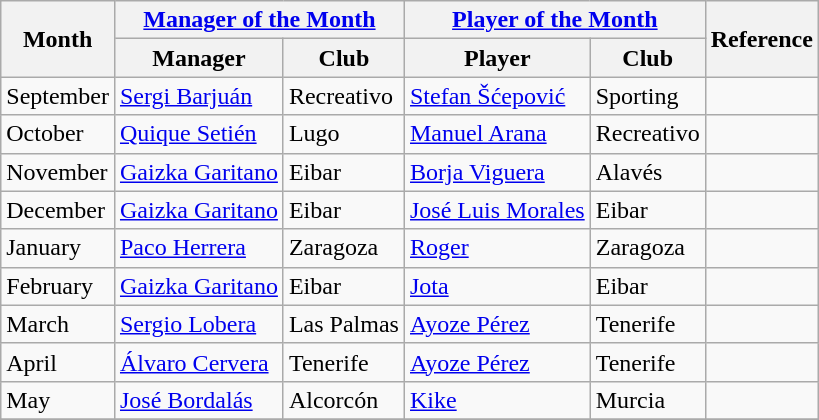<table class="wikitable">
<tr>
<th rowspan="2">Month</th>
<th colspan="2"><a href='#'>Manager of the Month</a></th>
<th colspan="2"><a href='#'>Player of the Month</a></th>
<th rowspan="2">Reference</th>
</tr>
<tr>
<th>Manager</th>
<th>Club</th>
<th>Player</th>
<th>Club</th>
</tr>
<tr>
<td>September</td>
<td> <a href='#'>Sergi Barjuán</a></td>
<td>Recreativo</td>
<td> <a href='#'>Stefan Šćepović</a></td>
<td>Sporting</td>
<td align=center></td>
</tr>
<tr>
<td>October</td>
<td> <a href='#'>Quique Setién</a></td>
<td>Lugo</td>
<td> <a href='#'>Manuel Arana</a></td>
<td>Recreativo</td>
<td align=center></td>
</tr>
<tr>
<td>November</td>
<td> <a href='#'>Gaizka Garitano</a></td>
<td>Eibar</td>
<td> <a href='#'>Borja Viguera</a></td>
<td>Alavés</td>
<td align=center></td>
</tr>
<tr>
<td>December</td>
<td> <a href='#'>Gaizka Garitano</a></td>
<td>Eibar</td>
<td> <a href='#'>José Luis Morales</a></td>
<td>Eibar</td>
<td align=center></td>
</tr>
<tr>
<td>January</td>
<td> <a href='#'>Paco Herrera</a></td>
<td>Zaragoza</td>
<td> <a href='#'>Roger</a></td>
<td>Zaragoza</td>
<td align=center></td>
</tr>
<tr>
<td>February</td>
<td> <a href='#'>Gaizka Garitano</a></td>
<td>Eibar</td>
<td> <a href='#'>Jota</a></td>
<td>Eibar</td>
<td align=center></td>
</tr>
<tr>
<td>March</td>
<td> <a href='#'>Sergio Lobera</a></td>
<td>Las Palmas</td>
<td> <a href='#'>Ayoze Pérez</a></td>
<td>Tenerife</td>
<td align=center></td>
</tr>
<tr>
<td>April</td>
<td> <a href='#'>Álvaro Cervera</a></td>
<td>Tenerife</td>
<td> <a href='#'>Ayoze Pérez</a></td>
<td>Tenerife</td>
<td align=center></td>
</tr>
<tr>
<td>May</td>
<td> <a href='#'>José Bordalás</a></td>
<td>Alcorcón</td>
<td> <a href='#'>Kike</a></td>
<td>Murcia</td>
<td align=center></td>
</tr>
<tr>
</tr>
</table>
